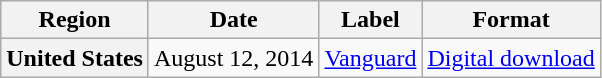<table class="wikitable plainrowheaders">
<tr>
<th>Region</th>
<th>Date</th>
<th>Label</th>
<th>Format</th>
</tr>
<tr>
<th scope="row">United States</th>
<td>August 12, 2014</td>
<td><a href='#'>Vanguard</a></td>
<td><a href='#'>Digital download</a></td>
</tr>
</table>
